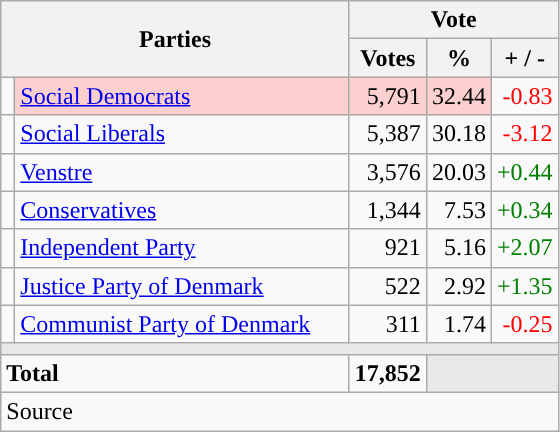<table class="wikitable" style="text-align:right;">
<tr>
<th style="text-align:centre;" rowspan="2" colspan="2" width="225">Parties</th>
<th colspan="3">Vote</th>
</tr>
<tr>
<th width="15">Votes</th>
<th width="15">%</th>
<th width="15">+ / -</th>
</tr>
<tr>
<td width="2" style="color:inherit;background:"></td>
<td bgcolor=#fbd0ce  align="left"><a href='#'>Social Democrats</a></td>
<td bgcolor=#fbd0ce>5,791</td>
<td bgcolor=#fbd0ce>32.44</td>
<td style=color:red;>-0.83</td>
</tr>
<tr>
<td width="2" style="color:inherit;background:"></td>
<td align="left"><a href='#'>Social Liberals</a></td>
<td>5,387</td>
<td>30.18</td>
<td style=color:red;>-3.12</td>
</tr>
<tr>
<td width="2" style="color:inherit;background:"></td>
<td align="left"><a href='#'>Venstre</a></td>
<td>3,576</td>
<td>20.03</td>
<td style=color:green;>+0.44</td>
</tr>
<tr>
<td width="2" style="color:inherit;background:"></td>
<td align="left"><a href='#'>Conservatives</a></td>
<td>1,344</td>
<td>7.53</td>
<td style=color:green;>+0.34</td>
</tr>
<tr>
<td width="2" style="color:inherit;background:"></td>
<td align="left"><a href='#'>Independent Party</a></td>
<td>921</td>
<td>5.16</td>
<td style=color:green;>+2.07</td>
</tr>
<tr>
<td width="2" style="color:inherit;background:"></td>
<td align="left"><a href='#'>Justice Party of Denmark</a></td>
<td>522</td>
<td>2.92</td>
<td style=color:green;>+1.35</td>
</tr>
<tr>
<td width="2" style="color:inherit;background:"></td>
<td align="left"><a href='#'>Communist Party of Denmark</a></td>
<td>311</td>
<td>1.74</td>
<td style=color:red;>-0.25</td>
</tr>
<tr>
<td colspan="7" bgcolor="#E9E9E9"></td>
</tr>
<tr>
<td align="left" colspan="2"><strong>Total</strong></td>
<td><strong>17,852</strong></td>
<td bgcolor="#E9E9E9" colspan="2"></td>
</tr>
<tr>
<td align="left" colspan="6">Source</td>
</tr>
</table>
